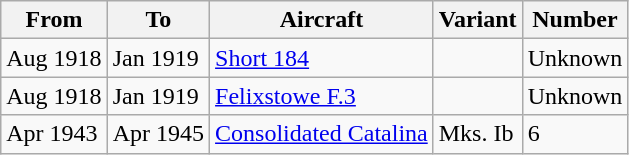<table class="wikitable">
<tr>
<th>From</th>
<th>To</th>
<th>Aircraft</th>
<th>Variant</th>
<th>Number</th>
</tr>
<tr>
<td>Aug 1918</td>
<td>Jan 1919</td>
<td><a href='#'>Short 184</a></td>
<td></td>
<td>Unknown</td>
</tr>
<tr>
<td>Aug 1918</td>
<td>Jan 1919</td>
<td><a href='#'>Felixstowe F.3</a></td>
<td></td>
<td>Unknown</td>
</tr>
<tr>
<td>Apr 1943</td>
<td>Apr 1945</td>
<td><a href='#'>Consolidated Catalina</a></td>
<td>Mks. Ib</td>
<td>6</td>
</tr>
</table>
